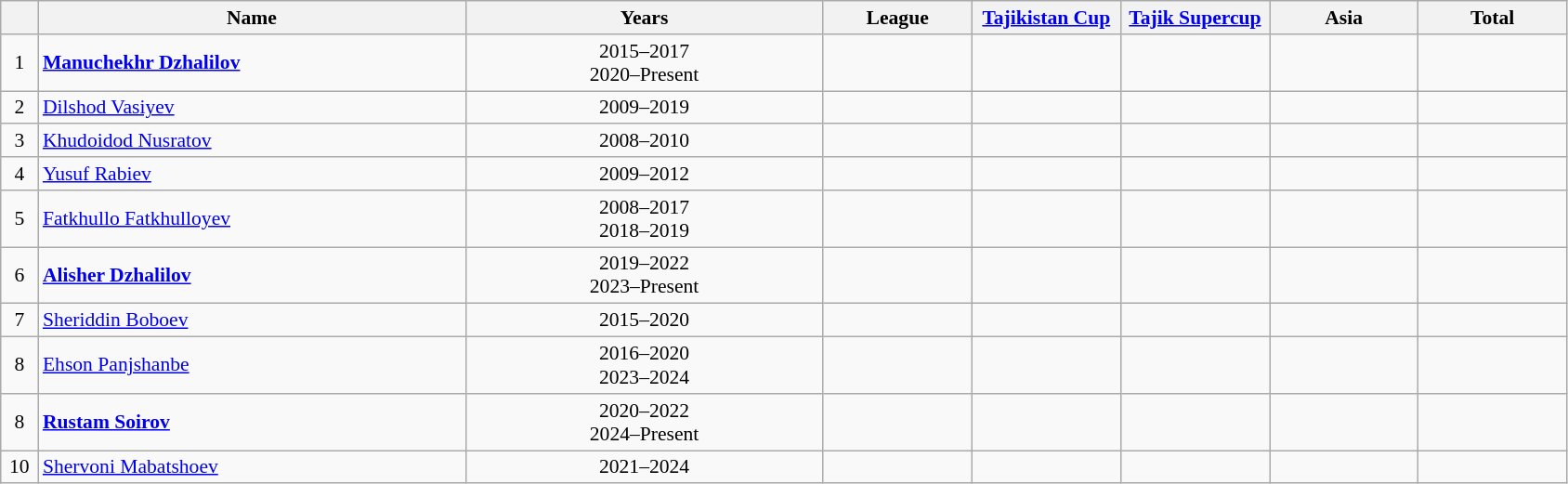<table class="wikitable sortable"  style="text-align:center; font-size:90%; ">
<tr>
<th width=20px></th>
<th width=300px>Name</th>
<th width=250px>Years</th>
<th width=100px>League</th>
<th width=100px><a href='#'>Tajikistan Cup</a></th>
<th width=100px><a href='#'>Tajik Supercup</a></th>
<th width=100px>Asia</th>
<th width=100px>Total</th>
</tr>
<tr>
<td>1</td>
<td align="left"> <strong><a href='#'>Manuchekhr Dzhalilov</a></strong></td>
<td>2015–2017 <br> 2020–Present</td>
<td></td>
<td></td>
<td></td>
<td></td>
<td></td>
</tr>
<tr>
<td>2</td>
<td align="left"> <a href='#'>Dilshod Vasiyev</a></td>
<td>2009–2019</td>
<td></td>
<td></td>
<td></td>
<td></td>
<td></td>
</tr>
<tr>
<td>3</td>
<td align="left"> <a href='#'>Khudoidod Nusratov</a></td>
<td>2008–2010</td>
<td></td>
<td></td>
<td></td>
<td></td>
<td></td>
</tr>
<tr>
<td>4</td>
<td align="left"> <a href='#'>Yusuf Rabiev</a></td>
<td>2009–2012</td>
<td></td>
<td></td>
<td></td>
<td></td>
<td></td>
</tr>
<tr>
<td>5</td>
<td align="left"> <a href='#'>Fatkhullo Fatkhulloyev</a></td>
<td>2008–2017 <br> 2018–2019</td>
<td></td>
<td></td>
<td></td>
<td></td>
<td></td>
</tr>
<tr>
<td>6</td>
<td align="left"> <strong><a href='#'>Alisher Dzhalilov</a></strong></td>
<td>2019–2022 <br> 2023–Present</td>
<td></td>
<td></td>
<td></td>
<td></td>
<td></td>
</tr>
<tr>
<td>7</td>
<td align="left"> <a href='#'>Sheriddin Boboev</a></td>
<td>2015–2020</td>
<td></td>
<td></td>
<td></td>
<td></td>
<td></td>
</tr>
<tr>
<td>8</td>
<td align="left"> <a href='#'>Ehson Panjshanbe</a></td>
<td>2016–2020 <br> 2023–2024</td>
<td></td>
<td></td>
<td></td>
<td></td>
<td></td>
</tr>
<tr>
<td>8</td>
<td align="left"> <strong><a href='#'>Rustam Soirov</a></strong></td>
<td>2020–2022 <br> 2024–Present</td>
<td></td>
<td></td>
<td></td>
<td></td>
<td></td>
</tr>
<tr>
<td>10</td>
<td align="left"> <a href='#'>Shervoni Mabatshoev</a></td>
<td>2021–2024</td>
<td></td>
<td></td>
<td></td>
<td></td>
<td></td>
</tr>
</table>
